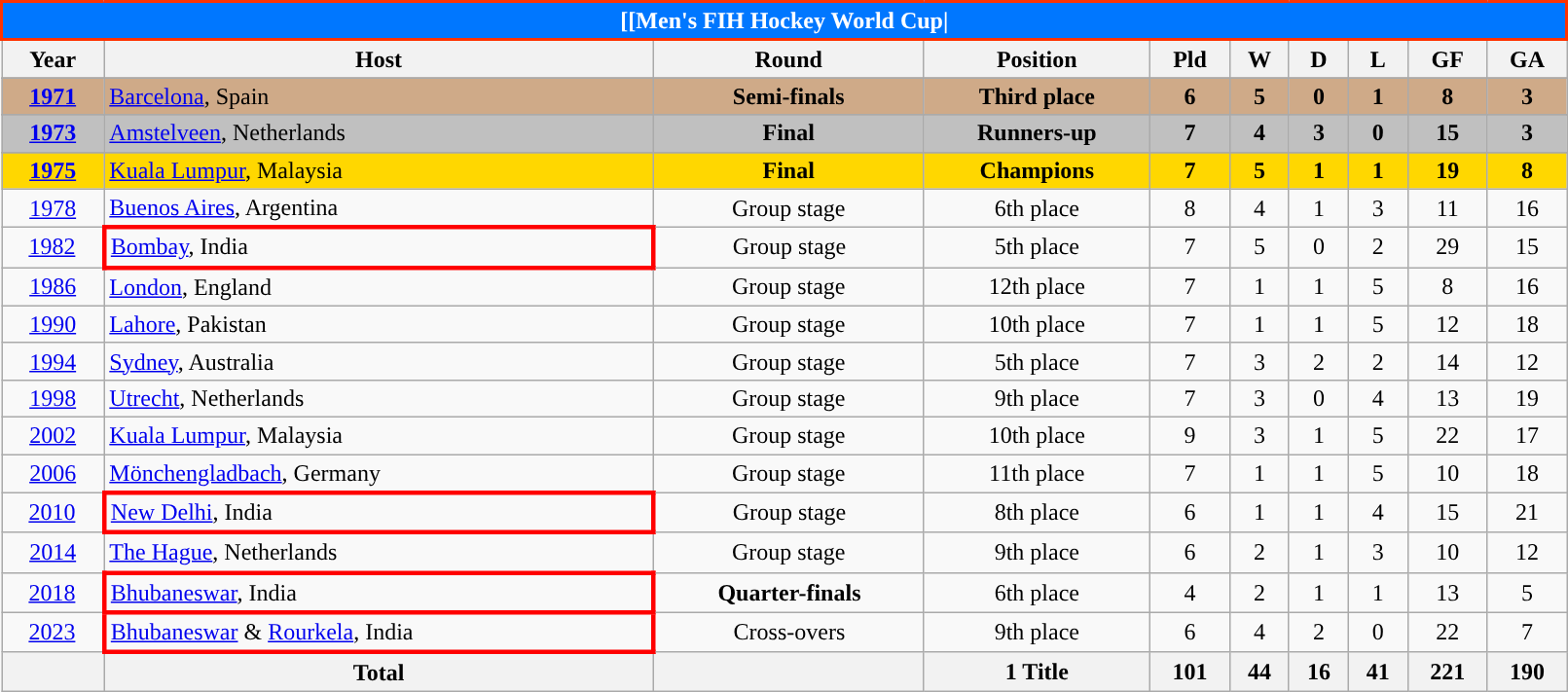<table class="wikitable" style="text-align: center; width:85%">
<tr>
<th colspan=10 style="background: #0077FF;border: 2px solid #ff3300;color: #FFFFFF;">[[Men's FIH Hockey World Cup|</th>
</tr>
<tr>
<th>Year</th>
<th>Host</th>
<th>Round</th>
<th>Position</th>
<th>Pld</th>
<th>W</th>
<th>D</th>
<th>L</th>
<th>GF</th>
<th>GA</th>
</tr>
<tr>
</tr>
<tr bgcolor=#CFAA88>
<td><strong><a href='#'>1971</a></strong></td>
<td align=left> <a href='#'>Barcelona</a>, Spain</td>
<td><strong>Semi-finals</strong></td>
<td><strong>Third place</strong></td>
<td><strong>6</strong></td>
<td><strong>5</strong></td>
<td><strong>0</strong></td>
<td><strong>1</strong></td>
<td><strong>8</strong></td>
<td><strong>3</strong></td>
</tr>
<tr>
</tr>
<tr bgcolor=silver>
<td><strong><a href='#'>1973</a></strong></td>
<td align=left> <a href='#'>Amstelveen</a>, Netherlands</td>
<td><strong>Final</strong></td>
<td><strong> Runners-up</strong></td>
<td><strong>7</strong></td>
<td><strong>4</strong></td>
<td><strong>3</strong></td>
<td><strong>0</strong></td>
<td><strong>15</strong></td>
<td><strong>3</strong></td>
</tr>
<tr>
</tr>
<tr bgcolor=gold>
<td><strong><a href='#'>1975</a></strong></td>
<td align=left> <a href='#'>Kuala Lumpur</a>, Malaysia</td>
<td><strong>Final</strong></td>
<td><strong>Champions</strong></td>
<td><strong>7</strong></td>
<td><strong>5</strong></td>
<td><strong>1</strong></td>
<td><strong>1</strong></td>
<td><strong>19</strong></td>
<td><strong>8</strong></td>
</tr>
<tr>
<td><a href='#'>1978</a></td>
<td align=left> <a href='#'>Buenos Aires</a>, Argentina</td>
<td>Group stage</td>
<td>6th place</td>
<td>8</td>
<td>4</td>
<td>1</td>
<td>3</td>
<td>11</td>
<td>16</td>
</tr>
<tr>
<td><a href='#'>1982</a></td>
<td style="border: 3px solid red" align=left> <a href='#'>Bombay</a>, India</td>
<td>Group stage</td>
<td>5th place</td>
<td>7</td>
<td>5</td>
<td>0</td>
<td>2</td>
<td>29</td>
<td>15</td>
</tr>
<tr>
<td><a href='#'>1986</a></td>
<td align=left> <a href='#'>London</a>, England</td>
<td>Group stage</td>
<td>12th place</td>
<td>7</td>
<td>1</td>
<td>1</td>
<td>5</td>
<td>8</td>
<td>16</td>
</tr>
<tr>
<td><a href='#'>1990</a></td>
<td align=left> <a href='#'>Lahore</a>, Pakistan</td>
<td>Group stage</td>
<td>10th place</td>
<td>7</td>
<td>1</td>
<td>1</td>
<td>5</td>
<td>12</td>
<td>18</td>
</tr>
<tr>
<td><a href='#'>1994</a></td>
<td align=left> <a href='#'>Sydney</a>, Australia</td>
<td>Group stage</td>
<td>5th place</td>
<td>7</td>
<td>3</td>
<td>2</td>
<td>2</td>
<td>14</td>
<td>12</td>
</tr>
<tr>
<td><a href='#'>1998</a></td>
<td align=left> <a href='#'>Utrecht</a>, Netherlands</td>
<td>Group stage</td>
<td>9th place</td>
<td>7</td>
<td>3</td>
<td>0</td>
<td>4</td>
<td>13</td>
<td>19</td>
</tr>
<tr>
<td><a href='#'>2002</a></td>
<td align=left> <a href='#'>Kuala Lumpur</a>, Malaysia</td>
<td>Group stage</td>
<td>10th place</td>
<td>9</td>
<td>3</td>
<td>1</td>
<td>5</td>
<td>22</td>
<td>17</td>
</tr>
<tr>
<td><a href='#'>2006</a></td>
<td align=left> <a href='#'>Mönchengladbach</a>, Germany</td>
<td>Group stage</td>
<td>11th place</td>
<td>7</td>
<td>1</td>
<td>1</td>
<td>5</td>
<td>10</td>
<td>18</td>
</tr>
<tr>
<td><a href='#'>2010</a></td>
<td style="border: 3px solid red" align=left> <a href='#'>New Delhi</a>, India</td>
<td>Group stage</td>
<td>8th place</td>
<td>6</td>
<td>1</td>
<td>1</td>
<td>4</td>
<td>15</td>
<td>21</td>
</tr>
<tr>
<td><a href='#'>2014</a></td>
<td align=left> <a href='#'>The Hague</a>, Netherlands</td>
<td>Group stage</td>
<td>9th place</td>
<td>6</td>
<td>2</td>
<td>1</td>
<td>3</td>
<td>10</td>
<td>12</td>
</tr>
<tr>
<td><a href='#'>2018</a></td>
<td style="border: 3px solid red" align=left> <a href='#'>Bhubaneswar</a>, India</td>
<td><strong>Quarter-finals</strong></td>
<td>6th place</td>
<td>4</td>
<td>2</td>
<td>1</td>
<td>1</td>
<td>13</td>
<td>5</td>
</tr>
<tr>
<td><a href='#'>2023</a></td>
<td style="border: 3px solid red" align=left> <a href='#'>Bhubaneswar</a> & <a href='#'>Rourkela</a>, India</td>
<td>Cross-overs</td>
<td>9th place</td>
<td>6</td>
<td>4</td>
<td>2</td>
<td>0</td>
<td>22</td>
<td>7</td>
</tr>
<tr>
<th></th>
<th>Total</th>
<th></th>
<th>1 Title</th>
<th>101</th>
<th>44</th>
<th>16</th>
<th>41</th>
<th>221</th>
<th>190</th>
</tr>
</table>
